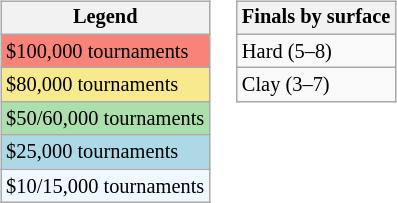<table>
<tr valign=top>
<td><br><table class="wikitable" style="font-size:85%">
<tr>
<th>Legend</th>
</tr>
<tr style="background:#f88379;">
<td>$100,000 tournaments</td>
</tr>
<tr style="background:#f7e98e;">
<td>$80,000 tournaments</td>
</tr>
<tr style="background:#addfad;">
<td>$50/60,000 tournaments</td>
</tr>
<tr style="background:lightblue;">
<td>$25,000 tournaments</td>
</tr>
<tr style="background:#f0f8ff;">
<td>$10/15,000 tournaments</td>
</tr>
</table>
</td>
<td><br><table class="wikitable" style="font-size:85%">
<tr>
<th>Finals by surface</th>
</tr>
<tr>
<td>Hard (5–8)</td>
</tr>
<tr>
<td>Clay (3–7)</td>
</tr>
</table>
</td>
</tr>
</table>
